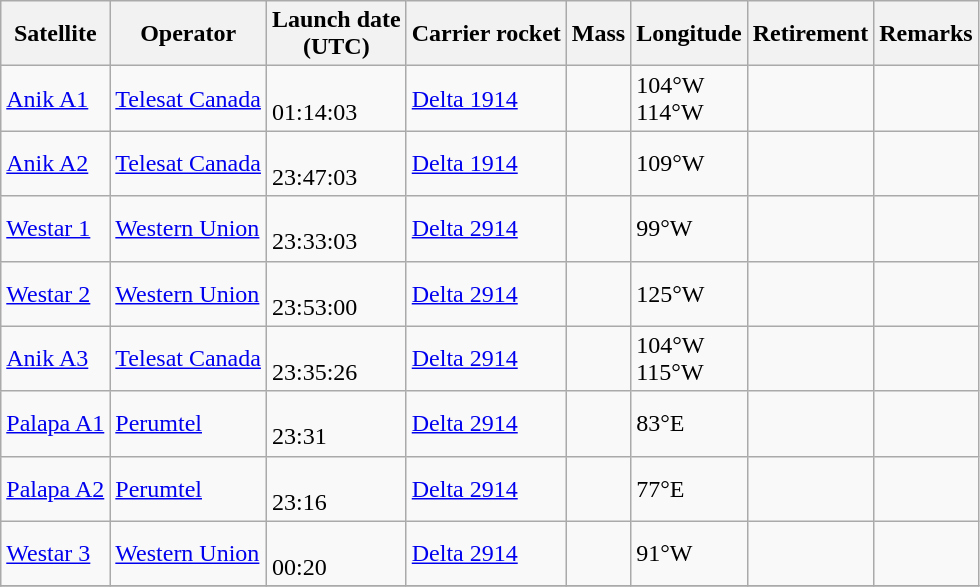<table class="wikitable sortable">
<tr>
<th>Satellite</th>
<th>Operator</th>
<th>Launch date<br>(UTC)</th>
<th>Carrier rocket</th>
<th>Mass</th>
<th>Longitude</th>
<th>Retirement</th>
<th>Remarks</th>
</tr>
<tr>
<td><a href='#'>Anik A1</a></td>
<td> <a href='#'>Telesat Canada</a></td>
<td><br>01:14:03</td>
<td><a href='#'>Delta 1914</a></td>
<td></td>
<td>104°W<br>114°W</td>
<td></td>
<td></td>
</tr>
<tr>
<td><a href='#'>Anik A2</a></td>
<td> <a href='#'>Telesat Canada</a></td>
<td><br>23:47:03</td>
<td><a href='#'>Delta 1914</a></td>
<td></td>
<td>109°W</td>
<td></td>
<td></td>
</tr>
<tr>
<td><a href='#'>Westar 1</a></td>
<td> <a href='#'>Western Union</a></td>
<td><br>23:33:03</td>
<td><a href='#'>Delta 2914</a></td>
<td></td>
<td>99°W</td>
<td></td>
<td></td>
</tr>
<tr>
<td><a href='#'>Westar 2</a></td>
<td> <a href='#'>Western Union</a></td>
<td><br>23:53:00</td>
<td><a href='#'>Delta 2914</a></td>
<td></td>
<td>125°W</td>
<td></td>
<td></td>
</tr>
<tr>
<td><a href='#'>Anik A3</a></td>
<td> <a href='#'>Telesat Canada</a></td>
<td><br>23:35:26</td>
<td><a href='#'>Delta 2914</a></td>
<td></td>
<td>104°W<br>115°W</td>
<td></td>
<td></td>
</tr>
<tr>
<td><a href='#'>Palapa A1</a></td>
<td> <a href='#'>Perumtel</a></td>
<td><br>23:31</td>
<td><a href='#'>Delta 2914</a></td>
<td></td>
<td>83°E</td>
<td></td>
<td></td>
</tr>
<tr>
<td><a href='#'>Palapa A2</a></td>
<td> <a href='#'>Perumtel</a></td>
<td><br>23:16</td>
<td><a href='#'>Delta 2914</a></td>
<td></td>
<td>77°E</td>
<td></td>
<td></td>
</tr>
<tr>
<td><a href='#'>Westar 3</a></td>
<td> <a href='#'>Western Union</a></td>
<td><br>00:20</td>
<td><a href='#'>Delta 2914</a></td>
<td></td>
<td>91°W</td>
<td></td>
<td></td>
</tr>
<tr>
</tr>
</table>
